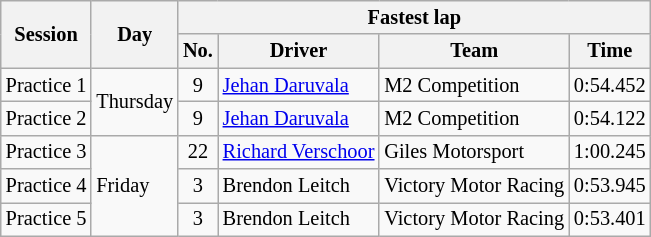<table class="wikitable" style="font-size: 85%">
<tr>
<th rowspan="2">Session</th>
<th rowspan="2">Day</th>
<th colspan="4">Fastest lap</th>
</tr>
<tr>
<th>No.</th>
<th>Driver</th>
<th>Team</th>
<th>Time</th>
</tr>
<tr>
<td>Practice 1</td>
<td rowspan="2">Thursday</td>
<td style="text-align:center;">9</td>
<td> <a href='#'>Jehan Daruvala</a></td>
<td>M2 Competition</td>
<td>0:54.452</td>
</tr>
<tr>
<td>Practice 2</td>
<td style="text-align:center;">9</td>
<td> <a href='#'>Jehan Daruvala</a></td>
<td>M2 Competition</td>
<td>0:54.122</td>
</tr>
<tr>
<td>Practice 3</td>
<td rowspan="3">Friday</td>
<td style="text-align:center;">22</td>
<td> <a href='#'>Richard Verschoor</a></td>
<td>Giles Motorsport</td>
<td>1:00.245</td>
</tr>
<tr>
<td>Practice 4</td>
<td style="text-align:center;">3</td>
<td> Brendon Leitch</td>
<td>Victory Motor Racing</td>
<td>0:53.945</td>
</tr>
<tr>
<td>Practice 5</td>
<td style="text-align:center;">3</td>
<td> Brendon Leitch</td>
<td>Victory Motor Racing</td>
<td>0:53.401</td>
</tr>
</table>
